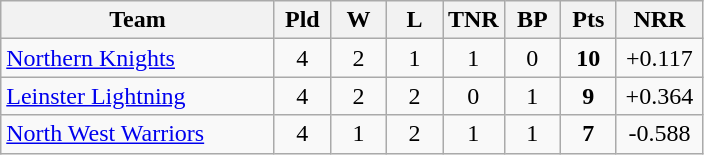<table class="wikitable" style="text-align:center;">
<tr>
<th width=175>Team</th>
<th style="width:30px;" abbr="Played">Pld</th>
<th style="width:30px;" abbr="Won">W</th>
<th style="width:30px;" abbr="Lost">L</th>
<th style="width:30px;" abbr="Tied/No Result">TNR</th>
<th style="width:30px;" abbr="Bonus Points">BP</th>
<th style="width:30px;" abbr="Points">Pts</th>
<th style="width:50px;" abbr="Net Run Rate">NRR</th>
</tr>
<tr style="background:#f9f9f9;">
<td style="text-align:left;"><a href='#'>Northern Knights</a></td>
<td>4</td>
<td>2</td>
<td>1</td>
<td>1</td>
<td>0</td>
<td><strong>10</strong></td>
<td>+0.117</td>
</tr>
<tr style="background:#f9f9f9;">
<td style="text-align:left;"><a href='#'>Leinster Lightning</a></td>
<td>4</td>
<td>2</td>
<td>2</td>
<td>0</td>
<td>1</td>
<td><strong>9</strong></td>
<td>+0.364</td>
</tr>
<tr style="background:#f9f9f9;">
<td style="text-align:left;"><a href='#'>North West Warriors</a></td>
<td>4</td>
<td>1</td>
<td>2</td>
<td>1</td>
<td>1</td>
<td><strong>7</strong></td>
<td>-0.588</td>
</tr>
</table>
